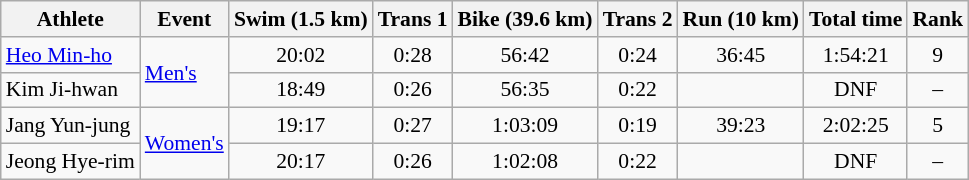<table class=wikitable style=font-size:90%;text-align:center>
<tr>
<th>Athlete</th>
<th>Event</th>
<th>Swim (1.5 km)</th>
<th>Trans 1</th>
<th>Bike (39.6 km)</th>
<th>Trans 2</th>
<th>Run (10 km)</th>
<th>Total time</th>
<th>Rank</th>
</tr>
<tr>
<td align=left><a href='#'>Heo Min-ho</a></td>
<td align=left rowspan=2><a href='#'>Men's</a></td>
<td>20:02</td>
<td>0:28</td>
<td>56:42</td>
<td>0:24</td>
<td>36:45</td>
<td>1:54:21</td>
<td>9</td>
</tr>
<tr>
<td align=left>Kim Ji-hwan</td>
<td>18:49</td>
<td>0:26</td>
<td>56:35</td>
<td>0:22</td>
<td></td>
<td>DNF</td>
<td>–</td>
</tr>
<tr>
<td align=left>Jang Yun-jung</td>
<td align=left rowspan=2><a href='#'>Women's</a></td>
<td>19:17</td>
<td>0:27</td>
<td>1:03:09</td>
<td>0:19</td>
<td>39:23</td>
<td>2:02:25</td>
<td>5</td>
</tr>
<tr>
<td align=left>Jeong Hye-rim</td>
<td>20:17</td>
<td>0:26</td>
<td>1:02:08</td>
<td>0:22</td>
<td></td>
<td>DNF</td>
<td>–</td>
</tr>
</table>
